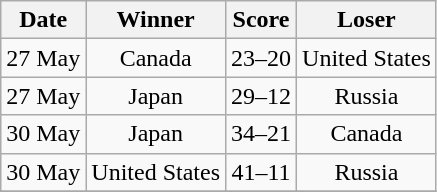<table class="wikitable sortable" style="text-align: center;">
<tr>
<th>Date</th>
<th>Winner</th>
<th>Score</th>
<th>Loser</th>
</tr>
<tr>
<td>27 May</td>
<td>Canada</td>
<td>23–20</td>
<td>United States</td>
</tr>
<tr>
<td>27 May</td>
<td>Japan</td>
<td>29–12</td>
<td>Russia</td>
</tr>
<tr>
<td>30 May</td>
<td>Japan</td>
<td>34–21</td>
<td>Canada</td>
</tr>
<tr>
<td>30 May</td>
<td>United States</td>
<td>41–11</td>
<td>Russia</td>
</tr>
<tr>
</tr>
</table>
